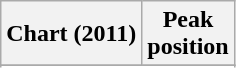<table class="wikitable sortable plainrowheaders" style="text-align:center">
<tr>
<th scope="col">Chart (2011)</th>
<th scope="col">Peak<br>position</th>
</tr>
<tr>
</tr>
<tr>
</tr>
<tr>
</tr>
<tr>
</tr>
</table>
